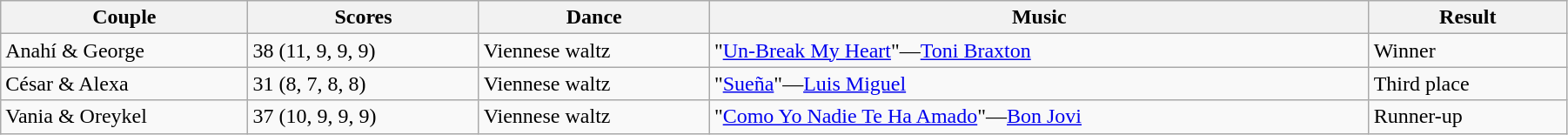<table class="wikitable sortable" style="width:95%; white-space:nowrap">
<tr>
<th style="width:15%;">Couple</th>
<th style="width:14%;">Scores</th>
<th style="width:14%;">Dance</th>
<th style="width:40%;">Music</th>
<th style="width:12%;">Result</th>
</tr>
<tr>
<td>Anahí & George</td>
<td>38 (11, 9, 9, 9)</td>
<td>Viennese waltz</td>
<td>"<a href='#'>Un-Break My Heart</a>"—<a href='#'>Toni Braxton</a></td>
<td>Winner</td>
</tr>
<tr>
<td>César & Alexa</td>
<td>31 (8, 7, 8, 8)</td>
<td>Viennese waltz</td>
<td>"<a href='#'>Sueña</a>"—<a href='#'>Luis Miguel</a></td>
<td>Third place</td>
</tr>
<tr>
<td>Vania & Oreykel</td>
<td>37 (10, 9, 9, 9)</td>
<td>Viennese waltz</td>
<td>"<a href='#'>Como Yo Nadie Te Ha Amado</a>"—<a href='#'>Bon Jovi</a></td>
<td>Runner-up</td>
</tr>
</table>
